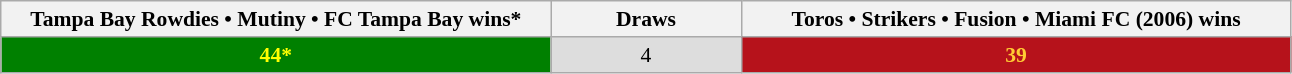<table class="wikitable" style="font-size:90%">
<tr>
<th width=360>Tampa Bay Rowdies • Mutiny • FC Tampa Bay wins*</th>
<th width=120>Draws</th>
<th width=360>Toros • Strikers • Fusion • Miami FC (2006) wins</th>
</tr>
<tr style="text-align:center;">
<td style="background:green;color:yellow;"><strong>44*</strong></td>
<td style="background:#ddd;color:black;">4</td>
<td style="background:#b6121b;color:#fc3;"><strong>39</strong></td>
</tr>
</table>
